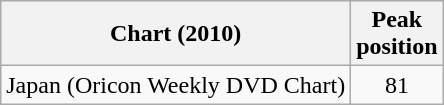<table class="wikitable sortable" border="1">
<tr>
<th>Chart (2010)</th>
<th>Peak<br>position</th>
</tr>
<tr>
<td>Japan (Oricon Weekly DVD Chart)</td>
<td style="text-align:center;">81</td>
</tr>
</table>
